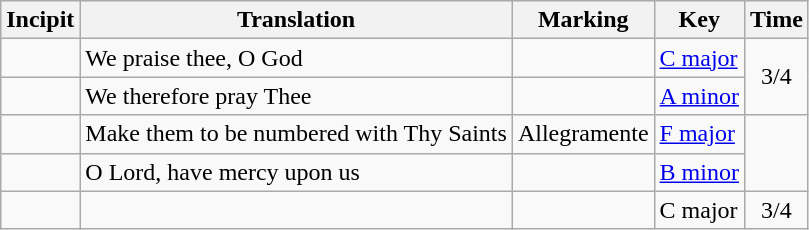<table class="wikitable plainrowheaders">
<tr>
<th scope="col">Incipit</th>
<th scope="col">Translation</th>
<th scope="col">Marking</th>
<th scope="col">Key</th>
<th scope="col">Time</th>
</tr>
<tr>
<td></td>
<td>We praise thee, O God</td>
<td></td>
<td><a href='#'>C major</a></td>
<td rowspan="2" style="text-align: center;">3/4</td>
</tr>
<tr>
<td></td>
<td>We therefore pray Thee</td>
<td></td>
<td><a href='#'>A minor</a></td>
</tr>
<tr>
<td></td>
<td>Make them to be numbered with Thy Saints</td>
<td>Allegramente</td>
<td><a href='#'>F major</a></td>
<td rowspan="2" style="text-align: center;"></td>
</tr>
<tr>
<td></td>
<td>O Lord, have mercy upon us</td>
<td></td>
<td><a href='#'>B minor</a></td>
</tr>
<tr>
<td></td>
<td></td>
<td></td>
<td>C major</td>
<td style="text-align: center;">3/4</td>
</tr>
</table>
